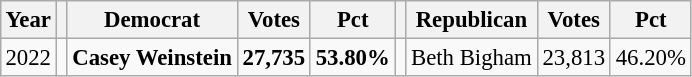<table class="wikitable" style="margin:0.5em ; font-size:95%">
<tr>
<th>Year</th>
<th></th>
<th>Democrat</th>
<th>Votes</th>
<th>Pct</th>
<th></th>
<th>Republican</th>
<th>Votes</th>
<th>Pct</th>
</tr>
<tr>
<td>2022</td>
<td></td>
<td><strong>Casey Weinstein</strong></td>
<td><strong>27,735</strong></td>
<td><strong>53.80%</strong></td>
<td></td>
<td>Beth Bigham</td>
<td>23,813</td>
<td>46.20%</td>
</tr>
</table>
